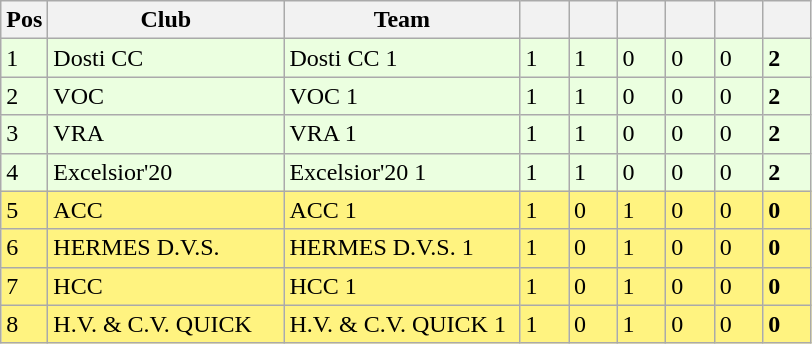<table class="wikitable">
<tr>
<th align=left>Pos</th>
<th align=left width=150>Club</th>
<th align=left width=150>Team</th>
<th align=center width=25></th>
<th align=left width=25></th>
<th align=left width=25></th>
<th align=left width=25></th>
<th align=left width=25></th>
<th align=left width=25></th>
</tr>
<tr style="background:#EBFFE0">
<td>1</td>
<td align=left>Dosti CC</td>
<td align=left>Dosti CC 1</td>
<td>1</td>
<td>1</td>
<td>0</td>
<td>0</td>
<td>0</td>
<td><strong>2</strong></td>
</tr>
<tr style="background:#EBFFE0">
<td>2</td>
<td align=left>VOC</td>
<td align=left>VOC 1</td>
<td>1</td>
<td>1</td>
<td>0</td>
<td>0</td>
<td>0</td>
<td><strong>2</strong></td>
</tr>
<tr style="background:#EBFFE0">
<td>3</td>
<td align=left>VRA</td>
<td align=left>VRA 1</td>
<td>1</td>
<td>1</td>
<td>0</td>
<td>0</td>
<td>0</td>
<td><strong>2</strong></td>
</tr>
<tr style="background:#EBFFE0">
<td>4</td>
<td align=left>Excelsior'20</td>
<td align=left>Excelsior'20 1</td>
<td>1</td>
<td>1</td>
<td>0</td>
<td>0</td>
<td>0</td>
<td><strong>2</strong></td>
</tr>
<tr style="background:#FFF380">
<td>5</td>
<td align=left>ACC</td>
<td align=left>ACC 1</td>
<td>1</td>
<td>0</td>
<td>1</td>
<td>0</td>
<td>0</td>
<td><strong>0</strong></td>
</tr>
<tr style="background:#FFF380">
<td>6</td>
<td align=left>HERMES D.V.S.</td>
<td align=left>HERMES D.V.S. 1</td>
<td>1</td>
<td>0</td>
<td>1</td>
<td>0</td>
<td>0</td>
<td><strong>0</strong></td>
</tr>
<tr style="background:#FFF380">
<td>7</td>
<td align=left>HCC</td>
<td align=left>HCC 1</td>
<td>1</td>
<td>0</td>
<td>1</td>
<td>0</td>
<td>0</td>
<td><strong>0</strong></td>
</tr>
<tr style="background:#FFF380">
<td>8</td>
<td align=left>H.V. & C.V. QUICK</td>
<td align=left>H.V. & C.V. QUICK 1</td>
<td>1</td>
<td>0</td>
<td>1</td>
<td>0</td>
<td>0</td>
<td><strong>0</strong></td>
</tr>
</table>
